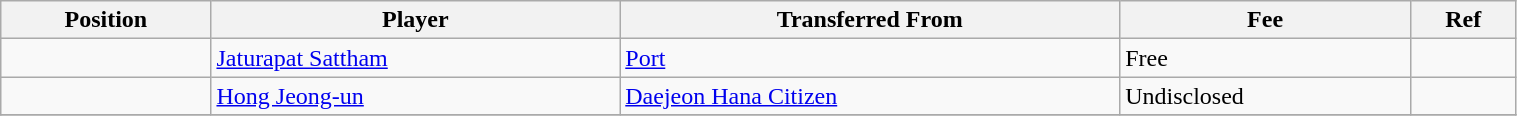<table class="wikitable sortable" style="width:80%; text-align:center; font-size:100%; text-align:left;">
<tr>
<th><strong>Position</strong></th>
<th><strong>Player</strong></th>
<th><strong>Transferred From</strong></th>
<th><strong>Fee</strong></th>
<th><strong>Ref</strong></th>
</tr>
<tr>
<td></td>
<td> <a href='#'>Jaturapat Sattham</a></td>
<td> <a href='#'>Port</a></td>
<td>Free</td>
<td></td>
</tr>
<tr>
<td></td>
<td> <a href='#'>Hong Jeong-un</a></td>
<td> <a href='#'>Daejeon Hana Citizen</a></td>
<td>Undisclosed</td>
<td></td>
</tr>
<tr>
</tr>
</table>
